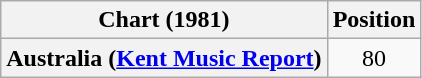<table class="wikitable sortable plainrowheaders" style="text-align:center">
<tr>
<th>Chart (1981)</th>
<th>Position</th>
</tr>
<tr>
<th scope="row">Australia (<a href='#'>Kent Music Report</a>)</th>
<td>80</td>
</tr>
</table>
